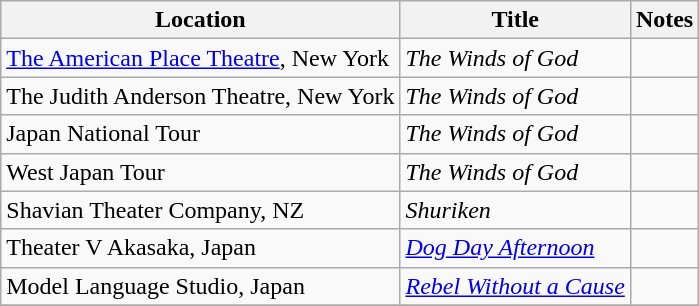<table class="wikitable">
<tr>
<th>Location</th>
<th>Title</th>
<th>Notes</th>
</tr>
<tr>
<td><a href='#'>The American Place Theatre</a>, New York</td>
<td><em>The Winds of God</em></td>
<td></td>
</tr>
<tr>
<td>The Judith Anderson Theatre, New York</td>
<td><em>The Winds of God</em></td>
<td></td>
</tr>
<tr>
<td>Japan National Tour</td>
<td><em>The Winds of God</em></td>
<td></td>
</tr>
<tr>
<td>West Japan Tour</td>
<td><em>The Winds of God</em></td>
<td></td>
</tr>
<tr>
<td>Shavian Theater Company, NZ</td>
<td><em>Shuriken</em></td>
<td></td>
</tr>
<tr>
<td>Theater V Akasaka, Japan</td>
<td><em><a href='#'>Dog Day Afternoon</a></em></td>
<td></td>
</tr>
<tr>
<td>Model Language Studio, Japan</td>
<td><em><a href='#'>Rebel Without a Cause</a></em></td>
<td></td>
</tr>
<tr>
</tr>
</table>
